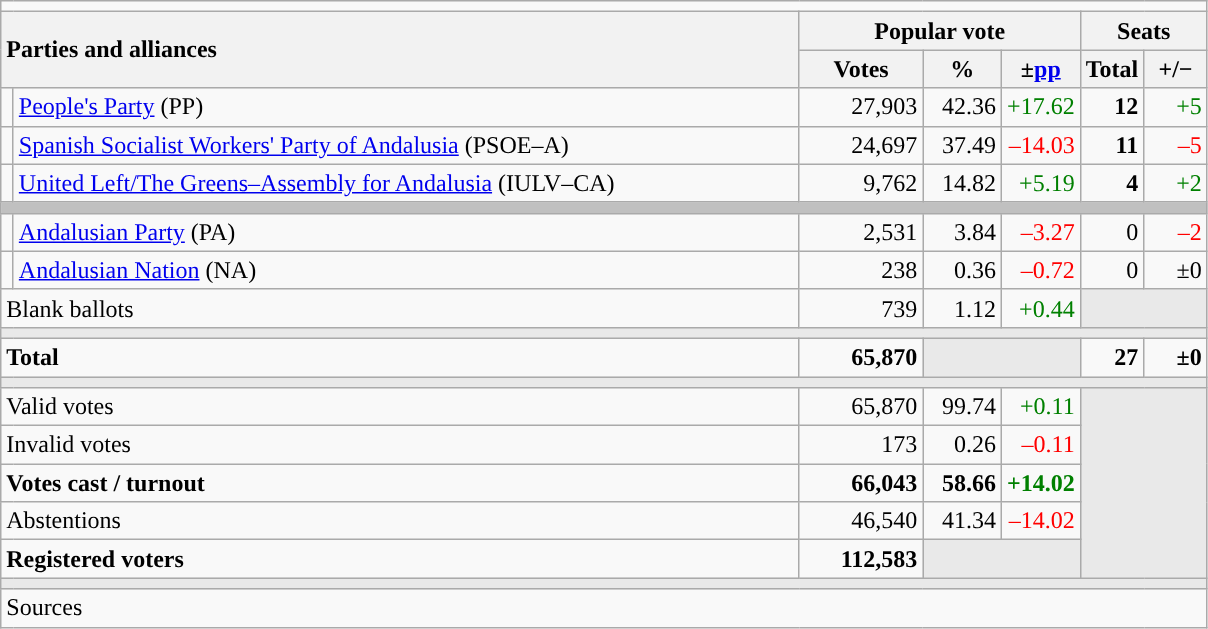<table class="wikitable" style="text-align:right;">
<tr>
<td colspan="7"></td>
</tr>
<tr>
<th style="text-align:left;" rowspan="2" colspan="2" width="525">Parties and alliances</th>
<th colspan="3">Popular vote</th>
<th colspan="2">Seats</th>
</tr>
<tr>
<th width="75">Votes</th>
<th width="45">%</th>
<th width="45">±<a href='#'>pp</a></th>
<th width="35">Total</th>
<th width="35">+/−</th>
</tr>
<tr>
<td width="1" style="color:inherit;background:"></td>
<td align="left"><a href='#'>People's Party</a> (PP)</td>
<td>27,903</td>
<td>42.36</td>
<td style="color:green;">+17.62</td>
<td><strong>12</strong></td>
<td style="color:green;">+5</td>
</tr>
<tr>
<td style="color:inherit;background:"></td>
<td align="left"><a href='#'>Spanish Socialist Workers' Party of Andalusia</a> (PSOE–A)</td>
<td>24,697</td>
<td>37.49</td>
<td style="color:red;">–14.03</td>
<td><strong>11</strong></td>
<td style="color:red;">–5</td>
</tr>
<tr>
<td style="color:inherit;background:"></td>
<td align="left"><a href='#'>United Left/The Greens–Assembly for Andalusia</a> (IULV–CA)</td>
<td>9,762</td>
<td>14.82</td>
<td style="color:green;">+5.19</td>
<td><strong>4</strong></td>
<td style="color:green;">+2</td>
</tr>
<tr>
<td colspan="7" bgcolor="#C0C0C0"></td>
</tr>
<tr>
<td style="color:inherit;background:"></td>
<td align="left"><a href='#'>Andalusian Party</a> (PA)</td>
<td>2,531</td>
<td>3.84</td>
<td style="color:red;">–3.27</td>
<td>0</td>
<td style="color:red;">–2</td>
</tr>
<tr>
<td style="color:inherit;background:"></td>
<td align="left"><a href='#'>Andalusian Nation</a> (NA)</td>
<td>238</td>
<td>0.36</td>
<td style="color:red;">–0.72</td>
<td>0</td>
<td>±0</td>
</tr>
<tr>
<td align="left" colspan="2">Blank ballots</td>
<td>739</td>
<td>1.12</td>
<td style="color:green;">+0.44</td>
<td bgcolor="#E9E9E9" colspan="2"></td>
</tr>
<tr>
<td colspan="7" bgcolor="#E9E9E9"></td>
</tr>
<tr style="font-weight:bold;">
<td align="left" colspan="2">Total</td>
<td>65,870</td>
<td bgcolor="#E9E9E9" colspan="2"></td>
<td>27</td>
<td>±0</td>
</tr>
<tr>
<td colspan="7" bgcolor="#E9E9E9"></td>
</tr>
<tr>
<td align="left" colspan="2">Valid votes</td>
<td>65,870</td>
<td>99.74</td>
<td style="color:green;">+0.11</td>
<td bgcolor="#E9E9E9" colspan="2" rowspan="5"></td>
</tr>
<tr>
<td align="left" colspan="2">Invalid votes</td>
<td>173</td>
<td>0.26</td>
<td style="color:red;">–0.11</td>
</tr>
<tr style="font-weight:bold;">
<td align="left" colspan="2">Votes cast / turnout</td>
<td>66,043</td>
<td>58.66</td>
<td style="color:green;">+14.02</td>
</tr>
<tr>
<td align="left" colspan="2">Abstentions</td>
<td>46,540</td>
<td>41.34</td>
<td style="color:red;">–14.02</td>
</tr>
<tr style="font-weight:bold;">
<td align="left" colspan="2">Registered voters</td>
<td>112,583</td>
<td bgcolor="#E9E9E9" colspan="2"></td>
</tr>
<tr>
<td colspan="7" bgcolor="#E9E9E9"></td>
</tr>
<tr>
<td align="left" colspan="7">Sources</td>
</tr>
</table>
